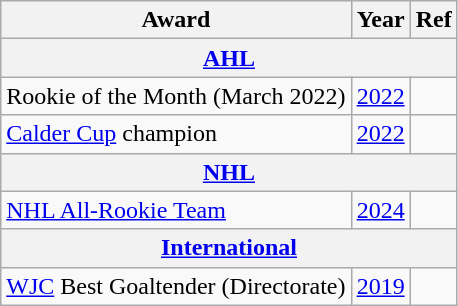<table class="wikitable">
<tr>
<th>Award</th>
<th>Year</th>
<th>Ref</th>
</tr>
<tr>
<th colspan="3"><a href='#'>AHL</a></th>
</tr>
<tr>
<td>Rookie of the Month (March 2022)</td>
<td><a href='#'>2022</a></td>
<td></td>
</tr>
<tr>
<td><a href='#'>Calder Cup</a> champion</td>
<td><a href='#'>2022</a></td>
<td></td>
</tr>
<tr>
<th colspan="3"><a href='#'>NHL</a></th>
</tr>
<tr>
<td><a href='#'>NHL All-Rookie Team</a></td>
<td><a href='#'>2024</a></td>
<td></td>
</tr>
<tr>
<th colspan="3"><a href='#'>International</a></th>
</tr>
<tr>
<td><a href='#'>WJC</a> Best Goaltender (Directorate)</td>
<td><a href='#'>2019</a></td>
<td></td>
</tr>
</table>
